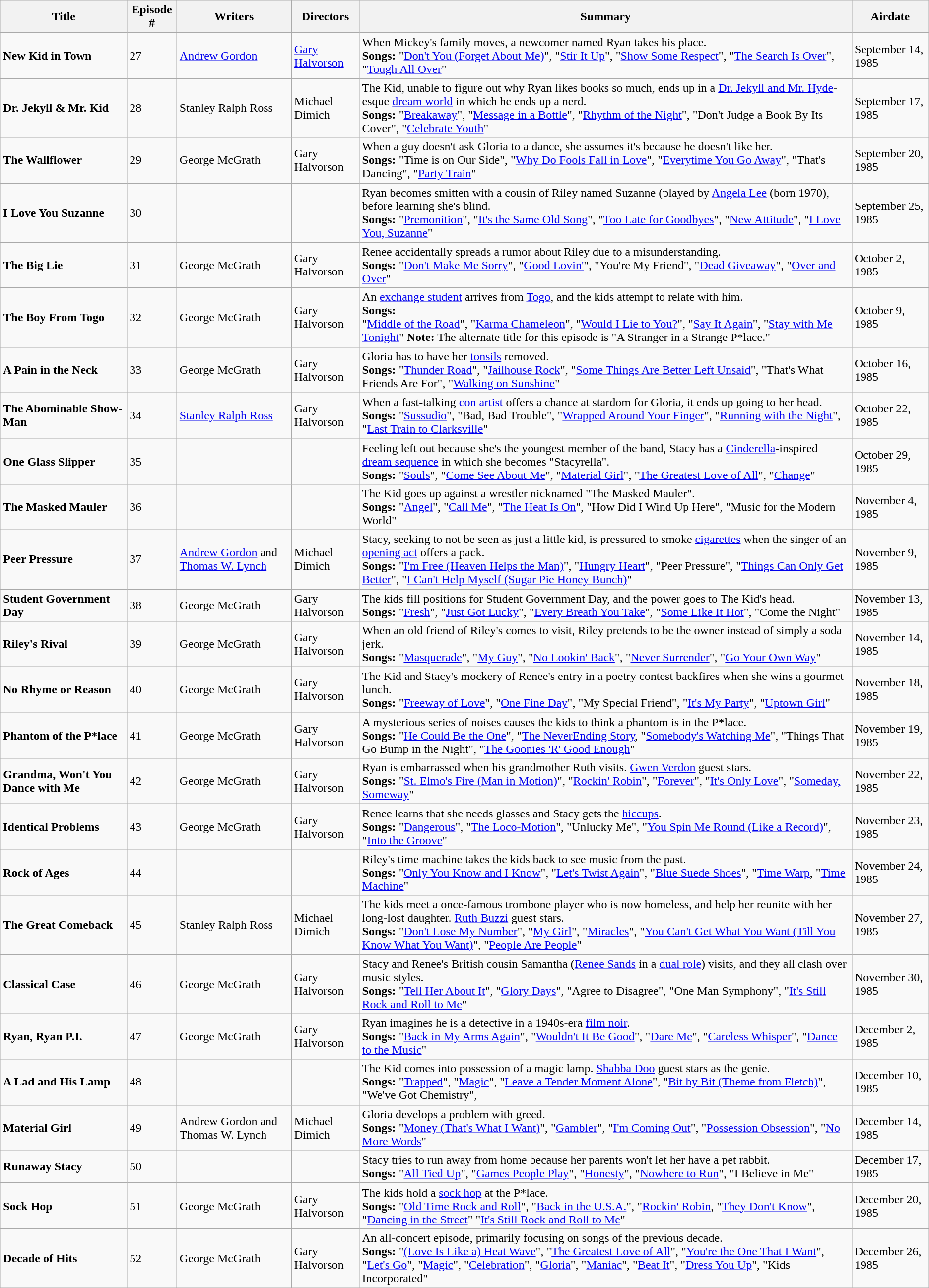<table class="wikitable">
<tr>
<th>Title</th>
<th>Episode #</th>
<th>Writers</th>
<th>Directors</th>
<th>Summary</th>
<th>Airdate</th>
</tr>
<tr>
<td><strong>New Kid in Town</strong></td>
<td>27</td>
<td><a href='#'>Andrew Gordon</a></td>
<td><a href='#'>Gary Halvorson</a></td>
<td>When Mickey's family moves, a newcomer named Ryan takes his place.<br><strong>Songs:</strong> "<a href='#'>Don't You (Forget About Me)</a>", "<a href='#'>Stir It Up</a>", "<a href='#'>Show Some Respect</a>", "<a href='#'>The Search Is Over</a>", "<a href='#'>Tough All Over</a>"</td>
<td>September 14, 1985</td>
</tr>
<tr>
<td><strong>Dr. Jekyll & Mr. Kid</strong></td>
<td>28</td>
<td>Stanley Ralph Ross</td>
<td>Michael Dimich</td>
<td>The Kid, unable to figure out why Ryan likes books so much, ends up in a <a href='#'>Dr. Jekyll and Mr. Hyde</a>-esque <a href='#'>dream world</a> in which he ends up a nerd.<br><strong>Songs:</strong> "<a href='#'>Breakaway</a>", "<a href='#'>Message in a Bottle</a>", "<a href='#'>Rhythm of the Night</a>", "Don't Judge a Book By Its Cover", "<a href='#'>Celebrate Youth</a>"</td>
<td>September 17, 1985</td>
</tr>
<tr>
<td><strong>The Wallflower</strong></td>
<td>29</td>
<td>George McGrath</td>
<td>Gary Halvorson</td>
<td>When a guy doesn't ask Gloria to a dance, she assumes it's because he doesn't like her.<br><strong>Songs:</strong> "Time is on Our Side", "<a href='#'>Why Do Fools Fall in Love</a>", "<a href='#'>Everytime You Go Away</a>", "That's Dancing", "<a href='#'>Party Train</a>"</td>
<td>September 20, 1985</td>
</tr>
<tr>
<td><strong>I Love You Suzanne</strong></td>
<td>30</td>
<td></td>
<td></td>
<td>Ryan becomes smitten with a cousin of Riley named Suzanne (played by <a href='#'>Angela Lee</a> (born 1970), before learning she's blind.<br><strong>Songs:</strong> "<a href='#'>Premonition</a>", "<a href='#'>It's the Same Old Song</a>", "<a href='#'>Too Late for Goodbyes</a>", "<a href='#'>New Attitude</a>", "<a href='#'>I Love You, Suzanne</a>"</td>
<td>September 25, 1985</td>
</tr>
<tr>
<td><strong>The Big Lie</strong></td>
<td>31</td>
<td>George McGrath</td>
<td>Gary Halvorson</td>
<td>Renee accidentally spreads a rumor about Riley due to a misunderstanding.<br><strong>Songs:</strong> "<a href='#'>Don't Make Me Sorry</a>", "<a href='#'>Good Lovin'</a>", "You're My Friend", "<a href='#'>Dead Giveaway</a>", "<a href='#'>Over and Over</a>"</td>
<td>October 2, 1985</td>
</tr>
<tr>
<td><strong>The Boy From Togo</strong></td>
<td>32</td>
<td>George McGrath</td>
<td>Gary Halvorson</td>
<td>An <a href='#'>exchange student</a> arrives from <a href='#'>Togo</a>, and the kids attempt to relate with him.<br><strong>Songs:</strong><br> "<a href='#'>Middle of the Road</a>", "<a href='#'>Karma Chameleon</a>", "<a href='#'>Would I Lie to You?</a>", "<a href='#'>Say It Again</a>", "<a href='#'>Stay with Me Tonight</a>"
<strong>Note:</strong> The alternate title for this episode is "A Stranger in a Strange P*lace."</td>
<td>October 9, 1985</td>
</tr>
<tr>
<td><strong>A Pain in the Neck</strong></td>
<td>33</td>
<td>George McGrath</td>
<td>Gary Halvorson</td>
<td>Gloria has to have her <a href='#'>tonsils</a> removed.<br><strong>Songs:</strong> "<a href='#'>Thunder Road</a>", "<a href='#'>Jailhouse Rock</a>", "<a href='#'>Some Things Are Better Left Unsaid</a>", "That's What Friends Are For", "<a href='#'>Walking on Sunshine</a>"</td>
<td>October 16, 1985</td>
</tr>
<tr>
<td><strong>The Abominable Show-Man</strong></td>
<td>34</td>
<td><a href='#'>Stanley Ralph Ross</a></td>
<td>Gary Halvorson</td>
<td>When a fast-talking <a href='#'>con artist</a> offers a chance at stardom for Gloria, it ends up going to her head.<br><strong>Songs:</strong> "<a href='#'>Sussudio</a>", "Bad, Bad Trouble", "<a href='#'>Wrapped Around Your Finger</a>", "<a href='#'>Running with the Night</a>", "<a href='#'>Last Train to Clarksville</a>"</td>
<td>October 22, 1985</td>
</tr>
<tr>
<td><strong>One Glass Slipper</strong></td>
<td>35</td>
<td></td>
<td></td>
<td>Feeling left out because she's the youngest member of the band, Stacy has a <a href='#'>Cinderella</a>-inspired <a href='#'>dream sequence</a> in which she becomes "Stacyrella".<br><strong>Songs:</strong> "<a href='#'>Souls</a>", "<a href='#'>Come See About Me</a>", "<a href='#'>Material Girl</a>", "<a href='#'>The Greatest Love of All</a>", "<a href='#'>Change</a>"</td>
<td>October 29, 1985</td>
</tr>
<tr>
<td><strong>The Masked Mauler</strong></td>
<td>36</td>
<td></td>
<td></td>
<td>The Kid goes up against a wrestler nicknamed "The Masked Mauler".<br><strong>Songs:</strong> "<a href='#'>Angel</a>", "<a href='#'>Call Me</a>", "<a href='#'>The Heat Is On</a>", "How Did I Wind Up Here", "Music for the Modern World"</td>
<td>November 4, 1985</td>
</tr>
<tr>
<td><strong>Peer Pressure</strong></td>
<td>37</td>
<td><a href='#'>Andrew Gordon</a> and <a href='#'>Thomas W. Lynch</a></td>
<td>Michael Dimich</td>
<td>Stacy, seeking to not be seen as just a little kid, is pressured to smoke <a href='#'>cigarettes</a> when the singer of an <a href='#'>opening act</a> offers a pack.<br><strong>Songs:</strong> "<a href='#'>I'm Free (Heaven Helps the Man)</a>", "<a href='#'>Hungry Heart</a>", "Peer Pressure", "<a href='#'>Things Can Only Get Better</a>", "<a href='#'>I Can't Help Myself (Sugar Pie Honey Bunch)</a>"</td>
<td>November 9, 1985</td>
</tr>
<tr>
<td><strong>Student Government Day</strong></td>
<td>38</td>
<td>George McGrath</td>
<td>Gary Halvorson</td>
<td>The kids fill positions for Student Government Day, and the power goes to The Kid's head.<br><strong>Songs:</strong> "<a href='#'>Fresh</a>", "<a href='#'>Just Got Lucky</a>", "<a href='#'>Every Breath You Take</a>", "<a href='#'>Some Like It Hot</a>", "Come the Night"</td>
<td>November 13, 1985</td>
</tr>
<tr>
<td><strong>Riley's Rival</strong></td>
<td>39</td>
<td>George McGrath</td>
<td>Gary Halvorson</td>
<td>When an old friend of Riley's comes to visit, Riley pretends to be the owner instead of simply a soda jerk.<br><strong>Songs:</strong> "<a href='#'>Masquerade</a>", "<a href='#'>My Guy</a>", "<a href='#'>No Lookin' Back</a>", "<a href='#'>Never Surrender</a>", "<a href='#'>Go Your Own Way</a>"</td>
<td>November 14, 1985</td>
</tr>
<tr>
<td><strong>No Rhyme or Reason</strong></td>
<td>40</td>
<td>George McGrath</td>
<td>Gary Halvorson</td>
<td>The Kid and Stacy's mockery of Renee's entry in a poetry contest backfires when she wins a gourmet lunch.<br><strong>Songs:</strong> "<a href='#'>Freeway of Love</a>", "<a href='#'>One Fine Day</a>", "My Special Friend", "<a href='#'>It's My Party</a>", "<a href='#'>Uptown Girl</a>"</td>
<td>November 18, 1985</td>
</tr>
<tr>
<td><strong>Phantom of the P*lace</strong></td>
<td>41</td>
<td>George McGrath</td>
<td>Gary Halvorson</td>
<td>A mysterious series of noises causes the kids to think a phantom is in the P*lace.<br><strong>Songs:</strong> "<a href='#'>He Could Be the One</a>", "<a href='#'>The NeverEnding Story</a>, "<a href='#'>Somebody's Watching Me</a>", "Things That Go Bump in the Night", "<a href='#'>The Goonies 'R' Good Enough</a>"</td>
<td>November 19, 1985</td>
</tr>
<tr>
<td><strong>Grandma, Won't You Dance with Me</strong></td>
<td>42</td>
<td>George McGrath</td>
<td>Gary Halvorson</td>
<td>Ryan is embarrassed when his grandmother Ruth visits. <a href='#'>Gwen Verdon</a> guest stars.<br><strong>Songs:</strong> "<a href='#'>St. Elmo's Fire (Man in Motion)</a>", "<a href='#'>Rockin' Robin</a>", "<a href='#'>Forever</a>", "<a href='#'>It's Only Love</a>", "<a href='#'>Someday, Someway</a>"</td>
<td>November 22, 1985</td>
</tr>
<tr>
<td><strong>Identical Problems</strong></td>
<td>43</td>
<td>George McGrath</td>
<td>Gary Halvorson</td>
<td>Renee learns that she needs glasses and Stacy gets the <a href='#'>hiccups</a>.<br><strong>Songs:</strong> "<a href='#'>Dangerous</a>", "<a href='#'>The Loco-Motion</a>", "Unlucky Me", "<a href='#'>You Spin Me Round (Like a Record)</a>", "<a href='#'>Into the Groove</a>"</td>
<td>November 23, 1985</td>
</tr>
<tr>
<td><strong>Rock of Ages</strong></td>
<td>44</td>
<td></td>
<td></td>
<td>Riley's time machine takes the kids back to see music from the past.<br><strong>Songs:</strong> "<a href='#'>Only You Know and I Know</a>", "<a href='#'>Let's Twist Again</a>", "<a href='#'>Blue Suede Shoes</a>", "<a href='#'>Time Warp</a>, "<a href='#'>Time Machine</a>"</td>
<td>November 24, 1985</td>
</tr>
<tr>
<td><strong>The Great Comeback</strong></td>
<td>45</td>
<td>Stanley Ralph Ross</td>
<td>Michael Dimich</td>
<td>The kids meet a once-famous trombone player who is now homeless, and help her reunite with her long-lost daughter. <a href='#'>Ruth Buzzi</a> guest stars.<br><strong>Songs:</strong> "<a href='#'>Don't Lose My Number</a>", "<a href='#'>My Girl</a>", "<a href='#'>Miracles</a>", "<a href='#'>You Can't Get What You Want (Till You Know What You Want)</a>", "<a href='#'>People Are People</a>"</td>
<td>November 27, 1985</td>
</tr>
<tr>
<td><strong>Classical Case</strong></td>
<td>46</td>
<td>George McGrath</td>
<td>Gary Halvorson</td>
<td>Stacy and Renee's British cousin Samantha (<a href='#'>Renee Sands</a> in a <a href='#'>dual role</a>) visits, and they all clash over music styles.<br><strong>Songs:</strong> "<a href='#'>Tell Her About It</a>", "<a href='#'>Glory Days</a>", "Agree to Disagree", "One Man Symphony", "<a href='#'>It's Still Rock and Roll to Me</a>"</td>
<td>November 30, 1985</td>
</tr>
<tr>
<td><strong>Ryan, Ryan P.I.</strong></td>
<td>47</td>
<td>George McGrath</td>
<td>Gary Halvorson</td>
<td>Ryan imagines he is a detective in a 1940s-era <a href='#'>film noir</a>.<br><strong>Songs:</strong> "<a href='#'>Back in My Arms Again</a>", "<a href='#'>Wouldn't It Be Good</a>", "<a href='#'>Dare Me</a>", "<a href='#'>Careless Whisper</a>", "<a href='#'>Dance to the Music</a>"</td>
<td>December 2, 1985</td>
</tr>
<tr>
<td><strong>A Lad and His Lamp</strong></td>
<td>48</td>
<td></td>
<td></td>
<td>The Kid comes into possession of a magic lamp. <a href='#'>Shabba Doo</a> guest stars as the genie.<br><strong>Songs:</strong> "<a href='#'>Trapped</a>", "<a href='#'>Magic</a>", "<a href='#'>Leave a Tender Moment Alone</a>", "<a href='#'>Bit by Bit (Theme from Fletch)</a>", "We've Got Chemistry",</td>
<td>December 10, 1985</td>
</tr>
<tr>
<td><strong>Material Girl</strong></td>
<td>49</td>
<td>Andrew Gordon and Thomas W. Lynch</td>
<td>Michael Dimich</td>
<td>Gloria develops a problem with greed.<br><strong>Songs:</strong> "<a href='#'>Money (That's What I Want)</a>", "<a href='#'>Gambler</a>", "<a href='#'>I'm Coming Out</a>", "<a href='#'>Possession Obsession</a>", "<a href='#'>No More Words</a>"</td>
<td>December 14, 1985</td>
</tr>
<tr>
<td><strong>Runaway Stacy</strong></td>
<td>50</td>
<td></td>
<td></td>
<td>Stacy tries to run away from home because her parents won't let her have a pet rabbit.<br><strong>Songs:</strong> "<a href='#'>All Tied Up</a>", "<a href='#'>Games People Play</a>", "<a href='#'>Honesty</a>", "<a href='#'>Nowhere to Run</a>", "I Believe in Me"</td>
<td>December 17, 1985</td>
</tr>
<tr>
<td><strong>Sock Hop</strong></td>
<td>51</td>
<td>George McGrath</td>
<td>Gary Halvorson</td>
<td>The kids hold a <a href='#'>sock hop</a> at the P*lace.<br><strong>Songs:</strong> "<a href='#'>Old Time Rock and Roll</a>", "<a href='#'>Back in the U.S.A.</a>", "<a href='#'>Rockin' Robin</a>, "<a href='#'>They Don't Know</a>", "<a href='#'>Dancing in the Street</a>" "<a href='#'>It's Still Rock and Roll to Me</a>"</td>
<td>December 20, 1985</td>
</tr>
<tr>
<td><strong>Decade of Hits</strong></td>
<td>52</td>
<td>George McGrath</td>
<td>Gary Halvorson</td>
<td>An all-concert episode, primarily focusing on songs of the previous decade.<br><strong>Songs:</strong> "<a href='#'>(Love Is Like a) Heat Wave</a>", "<a href='#'>The Greatest Love of All</a>", "<a href='#'>You're the One That I Want</a>", "<a href='#'>Let's Go</a>", "<a href='#'>Magic</a>", "<a href='#'>Celebration</a>", "<a href='#'>Gloria</a>", "<a href='#'>Maniac</a>", "<a href='#'>Beat It</a>", "<a href='#'>Dress You Up</a>", "Kids Incorporated"</td>
<td>December 26, 1985</td>
</tr>
</table>
